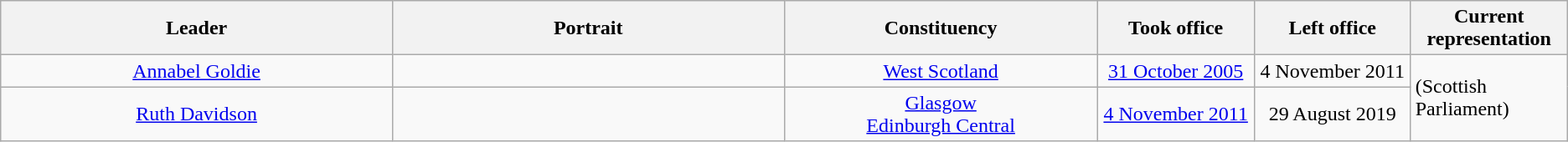<table class="wikitable" style="text-align:center">
<tr>
<th style="width:25%;">Leader<br></th>
<th width=60>Portrait</th>
<th style="width:20%;">Constituency</th>
<th style="width:10%;">Took office</th>
<th style="width:10%;">Left office</th>
<th style="width:10%;">Current representation</th>
</tr>
<tr>
<td><a href='#'>Annabel Goldie</a><br></td>
<td></td>
<td><a href='#'>West Scotland</a> </td>
<td><a href='#'>31 October 2005</a></td>
<td>4 November 2011</td>
<td rowspan=2 align=left> (Scottish Parliament)</td>
</tr>
<tr>
<td><a href='#'>Ruth Davidson</a><br></td>
<td></td>
<td><a href='#'>Glasgow</a>  <br> <a href='#'>Edinburgh Central</a> </td>
<td><a href='#'>4 November 2011</a></td>
<td>29 August 2019</td>
</tr>
</table>
